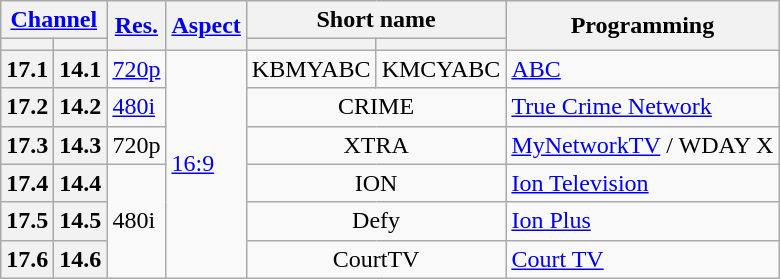<table class="wikitable">
<tr>
<th scope = "col" colspan="2"><a href='#'>Channel</a></th>
<th scope = "col" rowspan="2"><a href='#'>Res.</a></th>
<th scope = "col" rowspan="2"><a href='#'>Aspect</a></th>
<th scope = "col" colspan="2">Short name</th>
<th scope = "col" rowspan="2">Programming</th>
</tr>
<tr>
<th scope = "col"></th>
<th></th>
<th></th>
<th></th>
</tr>
<tr>
<th scope = "row">17.1</th>
<th>14.1</th>
<td><a href='#'>720p</a></td>
<td rowspan=6><a href='#'>16:9</a></td>
<td>KBMYABC</td>
<td>KMCYABC</td>
<td><a href='#'>ABC</a></td>
</tr>
<tr>
<th scope = "row">17.2</th>
<th>14.2</th>
<td><a href='#'>480i</a></td>
<td style="text-align: center;" colspan=2>CRIME</td>
<td><a href='#'>True Crime Network</a></td>
</tr>
<tr>
<th scope = "row">17.3</th>
<th>14.3</th>
<td>720p</td>
<td style="text-align: center;" colspan=2>XTRA</td>
<td><a href='#'>MyNetworkTV</a> / WDAY X</td>
</tr>
<tr>
<th scope = "row">17.4</th>
<th>14.4</th>
<td rowspan=3>480i</td>
<td style="text-align: center;" colspan=2>ION</td>
<td><a href='#'>Ion Television</a></td>
</tr>
<tr>
<th scope = "row">17.5</th>
<th>14.5</th>
<td style="text-align: center;" colspan=2>Defy</td>
<td><a href='#'>Ion Plus</a></td>
</tr>
<tr>
<th scope = "row">17.6</th>
<th>14.6</th>
<td style="text-align: center;" colspan=2>CourtTV</td>
<td><a href='#'>Court TV</a></td>
</tr>
</table>
